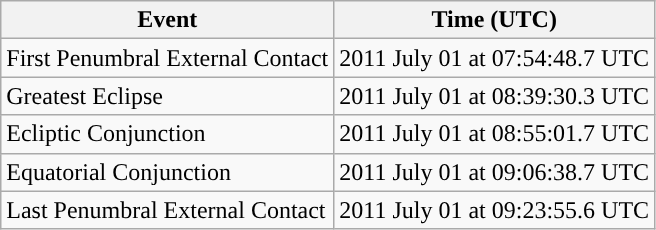<table class="wikitable">
<tr>
<th>Event</th>
<th>Time (UTC)</th>
</tr>
<tr>
<td>First Penumbral External Contact</td>
<td>2011 July 01 at 07:54:48.7 UTC</td>
</tr>
<tr>
<td>Greatest Eclipse</td>
<td>2011 July 01 at 08:39:30.3 UTC</td>
</tr>
<tr>
<td>Ecliptic Conjunction</td>
<td>2011 July 01 at 08:55:01.7 UTC</td>
</tr>
<tr>
<td>Equatorial Conjunction</td>
<td>2011 July 01 at 09:06:38.7 UTC</td>
</tr>
<tr>
<td>Last Penumbral External Contact</td>
<td>2011 July 01 at 09:23:55.6 UTC</td>
</tr>
</table>
